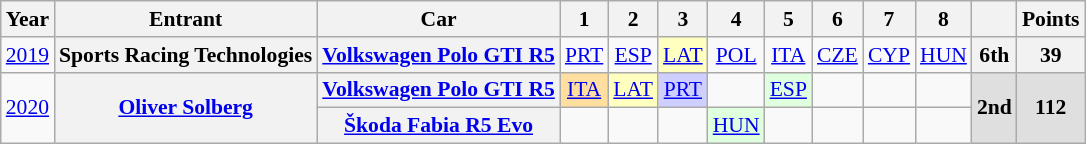<table class="wikitable" style="text-align:center; font-size:90%">
<tr>
<th>Year</th>
<th>Entrant</th>
<th>Car</th>
<th>1</th>
<th>2</th>
<th>3</th>
<th>4</th>
<th>5</th>
<th>6</th>
<th>7</th>
<th>8</th>
<th></th>
<th>Points</th>
</tr>
<tr>
<td><a href='#'>2019</a></td>
<th>Sports Racing Technologies</th>
<th><a href='#'>Volkswagen Polo GTI R5</a></th>
<td><a href='#'>PRT</a></td>
<td><a href='#'>ESP</a></td>
<td style="background:#ffffbf"><a href='#'>LAT</a><br></td>
<td><a href='#'>POL</a></td>
<td><a href='#'>ITA</a></td>
<td><a href='#'>CZE</a></td>
<td><a href='#'>CYP</a></td>
<td><a href='#'>HUN</a></td>
<th>6th</th>
<th>39</th>
</tr>
<tr>
<td rowspan="2"><a href='#'>2020</a></td>
<th rowspan="2"><a href='#'>Oliver Solberg</a></th>
<th><a href='#'>Volkswagen Polo GTI R5</a></th>
<td style="background:#FFDF9F;"><a href='#'>ITA</a><br></td>
<td style="background:#ffffbf;"><a href='#'>LAT</a><br></td>
<td style="background:#CFCFFF"><a href='#'>PRT</a><br></td>
<td></td>
<td style="background:#DFFFDF;"><a href='#'>ESP</a><br></td>
<td></td>
<td></td>
<td></td>
<th rowspan="2" style="background:#DFDFDF;">2nd</th>
<th rowspan="2" style="background:#DFDFDF;">112</th>
</tr>
<tr>
<th><a href='#'>Škoda Fabia R5 Evo</a></th>
<td></td>
<td></td>
<td></td>
<td style="background:#DFFFDF;"><a href='#'>HUN</a><br></td>
<td></td>
<td></td>
<td></td>
<td></td>
</tr>
</table>
